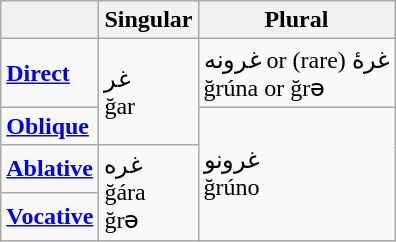<table class="wikitable">
<tr>
<th></th>
<th><strong>Singular</strong></th>
<th><strong>Plural</strong></th>
</tr>
<tr>
<td><strong><a href='#'>Direct</a></strong></td>
<td rowspan="2">غر<br>ğar</td>
<td>غرونه or (rare) غرۀ<br>ğrúna or ğrə</td>
</tr>
<tr>
<td><strong><a href='#'>Oblique</a></strong></td>
<td rowspan="3">غرونو<br>ğrúno</td>
</tr>
<tr>
<td><strong><a href='#'>Ablative</a></strong></td>
<td rowspan="2">غره<br>ğára<br>ğrə</td>
</tr>
<tr>
<td><strong><a href='#'>Vocative</a></strong></td>
</tr>
</table>
